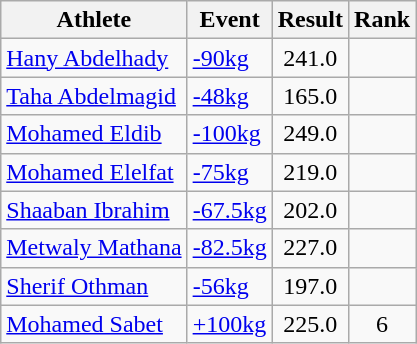<table class="wikitable">
<tr>
<th>Athlete</th>
<th>Event</th>
<th>Result</th>
<th>Rank</th>
</tr>
<tr align=center>
<td align=left><a href='#'>Hany Abdelhady</a></td>
<td align=left><a href='#'>-90kg</a></td>
<td>241.0</td>
<td></td>
</tr>
<tr align=center>
<td align=left><a href='#'>Taha Abdelmagid</a></td>
<td align=left><a href='#'>-48kg</a></td>
<td>165.0</td>
<td></td>
</tr>
<tr align=center>
<td align=left><a href='#'>Mohamed Eldib</a></td>
<td align=left><a href='#'>-100kg</a></td>
<td>249.0</td>
<td></td>
</tr>
<tr align=center>
<td align=left><a href='#'>Mohamed Elelfat</a></td>
<td align=left><a href='#'>-75kg</a></td>
<td>219.0</td>
<td></td>
</tr>
<tr align=center>
<td align=left><a href='#'>Shaaban Ibrahim</a></td>
<td align=left><a href='#'>-67.5kg</a></td>
<td>202.0</td>
<td></td>
</tr>
<tr align=center>
<td align=left><a href='#'>Metwaly Mathana</a></td>
<td align=left><a href='#'>-82.5kg</a></td>
<td>227.0</td>
<td></td>
</tr>
<tr align=center>
<td align=left><a href='#'>Sherif Othman</a></td>
<td align=left><a href='#'>-56kg</a></td>
<td>197.0</td>
<td></td>
</tr>
<tr align=center>
<td align=left><a href='#'>Mohamed Sabet</a></td>
<td align=left><a href='#'>+100kg</a></td>
<td>225.0</td>
<td>6</td>
</tr>
</table>
